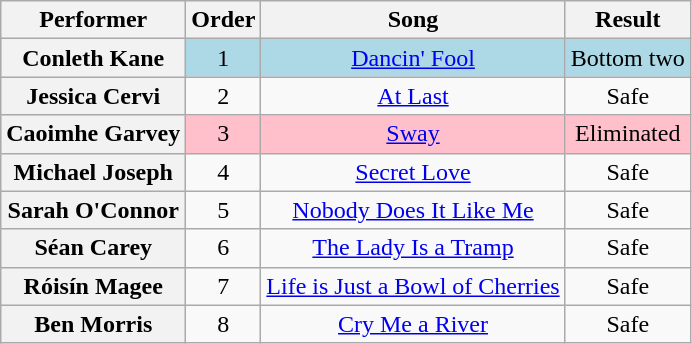<table class="wikitable plainrowheaders" style="text-align:center;">
<tr>
<th scope="col">Performer</th>
<th scope="col">Order</th>
<th scope="col">Song</th>
<th scope="col">Result</th>
</tr>
<tr style="background:lightblue;">
<th scope="row">Conleth Kane</th>
<td>1</td>
<td><a href='#'>Dancin' Fool</a></td>
<td>Bottom two</td>
</tr>
<tr>
<th scope="row">Jessica Cervi</th>
<td>2</td>
<td><a href='#'>At Last</a></td>
<td>Safe</td>
</tr>
<tr style="background:pink;">
<th scope="row">Caoimhe Garvey</th>
<td>3</td>
<td><a href='#'>Sway</a></td>
<td>Eliminated</td>
</tr>
<tr>
<th scope="row">Michael Joseph</th>
<td>4</td>
<td><a href='#'>Secret Love</a></td>
<td>Safe</td>
</tr>
<tr>
<th scope="row">Sarah O'Connor</th>
<td>5</td>
<td><a href='#'>Nobody Does It Like Me</a></td>
<td>Safe</td>
</tr>
<tr>
<th scope="row">Séan Carey</th>
<td>6</td>
<td><a href='#'>The Lady Is a Tramp</a></td>
<td>Safe</td>
</tr>
<tr>
<th scope="row">Róisín Magee</th>
<td>7</td>
<td><a href='#'>Life is Just a Bowl of Cherries</a></td>
<td>Safe</td>
</tr>
<tr>
<th scope="row">Ben Morris</th>
<td>8</td>
<td><a href='#'>Cry Me a River</a></td>
<td>Safe</td>
</tr>
</table>
